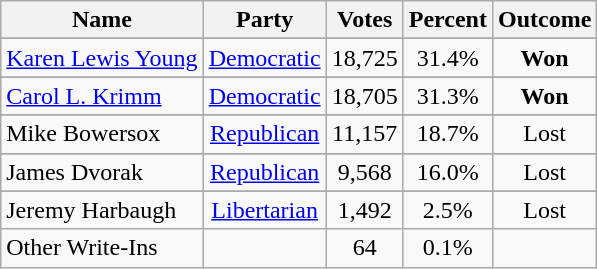<table class=wikitable style="text-align:center">
<tr>
<th>Name</th>
<th>Party</th>
<th>Votes</th>
<th>Percent</th>
<th>Outcome</th>
</tr>
<tr>
</tr>
<tr>
<td align=left><a href='#'>Karen Lewis Young</a></td>
<td><a href='#'>Democratic</a></td>
<td>18,725</td>
<td>31.4%</td>
<td><strong>Won</strong></td>
</tr>
<tr>
</tr>
<tr>
<td align=left><a href='#'>Carol L. Krimm</a></td>
<td><a href='#'>Democratic</a></td>
<td>18,705</td>
<td>31.3%</td>
<td><strong>Won</strong></td>
</tr>
<tr>
</tr>
<tr>
<td align=left>Mike Bowersox</td>
<td><a href='#'>Republican</a></td>
<td>11,157</td>
<td>18.7%</td>
<td>Lost</td>
</tr>
<tr>
</tr>
<tr>
<td align=left>James Dvorak</td>
<td><a href='#'>Republican</a></td>
<td>9,568</td>
<td>16.0%</td>
<td>Lost</td>
</tr>
<tr>
</tr>
<tr>
<td align=left>Jeremy Harbaugh</td>
<td><a href='#'>Libertarian</a></td>
<td>1,492</td>
<td>2.5%</td>
<td>Lost</td>
</tr>
<tr>
<td align=left>Other Write-Ins</td>
<td></td>
<td>64</td>
<td>0.1%</td>
<td></td>
</tr>
</table>
